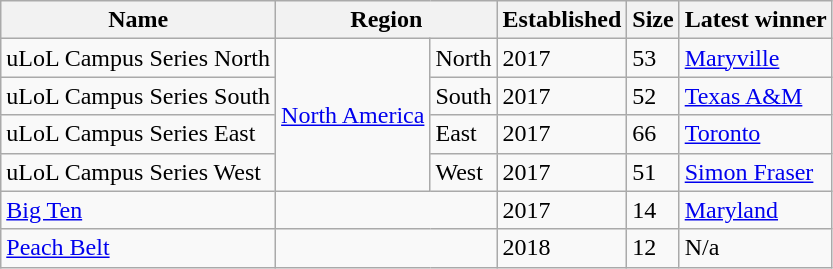<table class="wikitable plainrowheaders sortable">
<tr>
<th>Name</th>
<th colspan="2">Region</th>
<th>Established</th>
<th>Size</th>
<th>Latest winner</th>
</tr>
<tr>
<td scope="row">uLoL Campus Series North</td>
<td rowspan="4"> <a href='#'>North America</a></td>
<td>North</td>
<td>2017</td>
<td>53</td>
<td> <a href='#'>Maryville</a></td>
</tr>
<tr>
<td scope="row">uLoL Campus Series South</td>
<td>South</td>
<td>2017</td>
<td>52</td>
<td> <a href='#'>Texas A&M</a></td>
</tr>
<tr>
<td scope="row">uLoL Campus Series East</td>
<td>East</td>
<td>2017</td>
<td>66</td>
<td> <a href='#'>Toronto</a></td>
</tr>
<tr>
<td scope="row">uLoL Campus Series West</td>
<td>West</td>
<td>2017</td>
<td>51</td>
<td> <a href='#'>Simon Fraser</a></td>
</tr>
<tr>
<td scope="row"><a href='#'>Big Ten</a></td>
<td colspan="2"></td>
<td>2017</td>
<td>14</td>
<td><a href='#'>Maryland</a></td>
</tr>
<tr>
<td scope="row"><a href='#'>Peach Belt</a></td>
<td colspan="2"></td>
<td>2018</td>
<td>12</td>
<td>N/a</td>
</tr>
</table>
